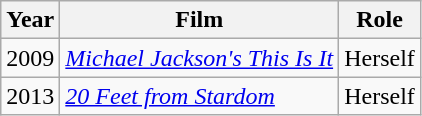<table class="wikitable sortable">
<tr>
<th>Year</th>
<th>Film</th>
<th>Role</th>
</tr>
<tr>
<td>2009</td>
<td><em><a href='#'>Michael Jackson's This Is It</a></em></td>
<td>Herself</td>
</tr>
<tr>
<td>2013</td>
<td><em><a href='#'>20 Feet from Stardom</a></em></td>
<td>Herself</td>
</tr>
</table>
